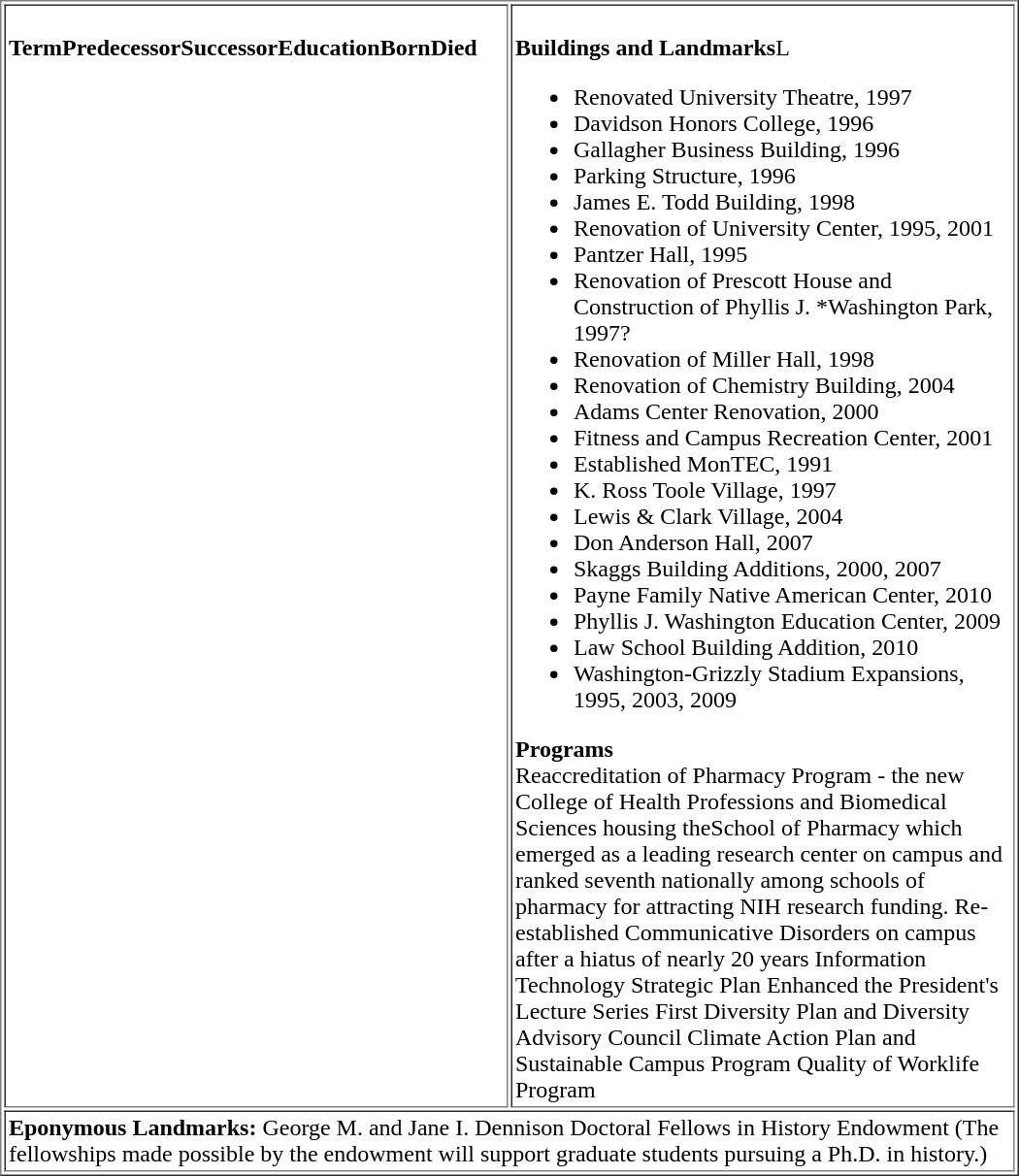<table border="1" cellpadding="2" width="700">
<tr>
<td valign=top width=50%><br><strong>Term</strong><strong>Predecessor</strong><strong>Successor</strong><strong>Education</strong><strong>Born</strong><strong>Died</strong></td>
<td valign=top><br><strong>Buildings and Landmarks</strong>L<ul><li>Renovated University Theatre, 1997</li><li>Davidson Honors College, 1996</li><li>Gallagher Business Building, 1996</li><li>Parking Structure, 1996</li><li>James E. Todd Building, 1998</li><li>Renovation of University Center, 1995, 2001</li><li>Pantzer Hall, 1995</li><li>Renovation of Prescott House and Construction of Phyllis J. *Washington Park, 1997?</li><li>Renovation of Miller Hall, 1998</li><li>Renovation of Chemistry Building, 2004</li><li>Adams Center Renovation, 2000</li><li>Fitness and Campus Recreation Center, 2001</li><li>Established MonTEC, 1991</li><li>K. Ross Toole Village, 1997</li><li>Lewis & Clark Village, 2004</li><li>Don Anderson Hall, 2007</li><li>Skaggs Building Additions, 2000, 2007</li><li>Payne Family Native American Center, 2010</li><li>Phyllis J. Washington Education Center, 2009</li><li>Law School Building Addition, 2010</li><li>Washington-Grizzly Stadium Expansions, 1995, 2003, 2009</li></ul><strong>Programs</strong><br>
Reaccreditation of Pharmacy Program - the new College of Health Professions and Biomedical Sciences housing theSchool of Pharmacy which emerged as a leading research center on campus and ranked seventh nationally among schools of pharmacy for attracting NIH research funding.
Re-established Communicative Disorders on campus after a hiatus of nearly 20 years
Information Technology Strategic Plan
Enhanced the President's Lecture Series
First Diversity Plan and Diversity Advisory Council
Climate Action Plan and Sustainable Campus Program
Quality of Worklife Program</td>
</tr>
<tr>
<td colspan="2" style="text-align: left;"><strong>Eponymous Landmarks:</strong> George M. and Jane I. Dennison Doctoral Fellows in History Endowment (The fellowships made possible by the endowment will support graduate students pursuing a Ph.D. in history.)</td>
</tr>
</table>
